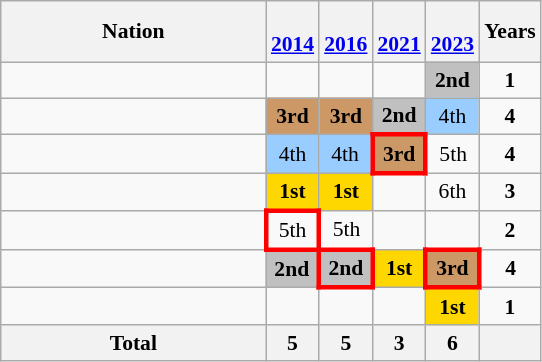<table class="wikitable" style="text-align:center; font-size:90%">
<tr>
<th width=170>Nation</th>
<th><br><a href='#'>2014</a></th>
<th><br><a href='#'>2016</a></th>
<th><br><a href='#'>2021</a></th>
<th><br><a href='#'>2023</a></th>
<th>Years</th>
</tr>
<tr>
<td align=left></td>
<td></td>
<td></td>
<td></td>
<td bgcolor=silver><strong>2nd</strong></td>
<td><strong>1</strong></td>
</tr>
<tr>
<td align=left></td>
<td bgcolor=#cc9966><strong>3rd</strong></td>
<td bgcolor=#cc9966><strong>3rd</strong></td>
<td bgcolor=silver><strong>2nd</strong></td>
<td bgcolor=#9acdff>4th</td>
<td><strong>4</strong></td>
</tr>
<tr>
<td align=left></td>
<td bgcolor=#9acdff>4th</td>
<td bgcolor=#9acdff>4th</td>
<td bgcolor=#cc9966 style="border:3px solid red"><strong>3rd</strong></td>
<td>5th</td>
<td><strong>4</strong></td>
</tr>
<tr>
<td align=left></td>
<td bgcolor=gold><strong>1st</strong></td>
<td bgcolor=gold><strong>1st</strong></td>
<td></td>
<td>6th</td>
<td><strong>3</strong></td>
</tr>
<tr>
<td align=left></td>
<td style="border:3px solid red">5th</td>
<td>5th</td>
<td></td>
<td></td>
<td><strong>2</strong></td>
</tr>
<tr>
<td align=left></td>
<td bgcolor=silver><strong>2nd</strong></td>
<td bgcolor=silver style="border:3px solid red"><strong>2nd</strong></td>
<td bgcolor=gold><strong>1st</strong></td>
<td bgcolor=#cc9966 style="border:3px solid red"><strong>3rd</strong></td>
<td><strong>4</strong></td>
</tr>
<tr>
<td align=left></td>
<td></td>
<td></td>
<td></td>
<td bgcolor=gold><strong>1st</strong></td>
<td><strong>1</strong></td>
</tr>
<tr>
<th>Total</th>
<th>5</th>
<th>5</th>
<th>3</th>
<th>6</th>
<th></th>
</tr>
</table>
